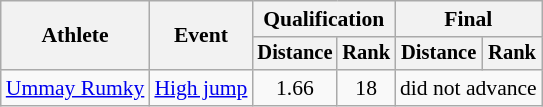<table class="wikitable" style="font-size:90%; text-align:center">
<tr>
<th rowspan=2>Athlete</th>
<th rowspan=2>Event</th>
<th colspan=2>Qualification</th>
<th colspan=2>Final</th>
</tr>
<tr style="font-size:95%">
<th>Distance</th>
<th>Rank</th>
<th>Distance</th>
<th>Rank</th>
</tr>
<tr>
<td align=left><a href='#'>Ummay Rumky</a></td>
<td align=left rowspan=1><a href='#'>High jump</a></td>
<td>1.66</td>
<td>18</td>
<td colspan=2>did not advance</td>
</tr>
</table>
